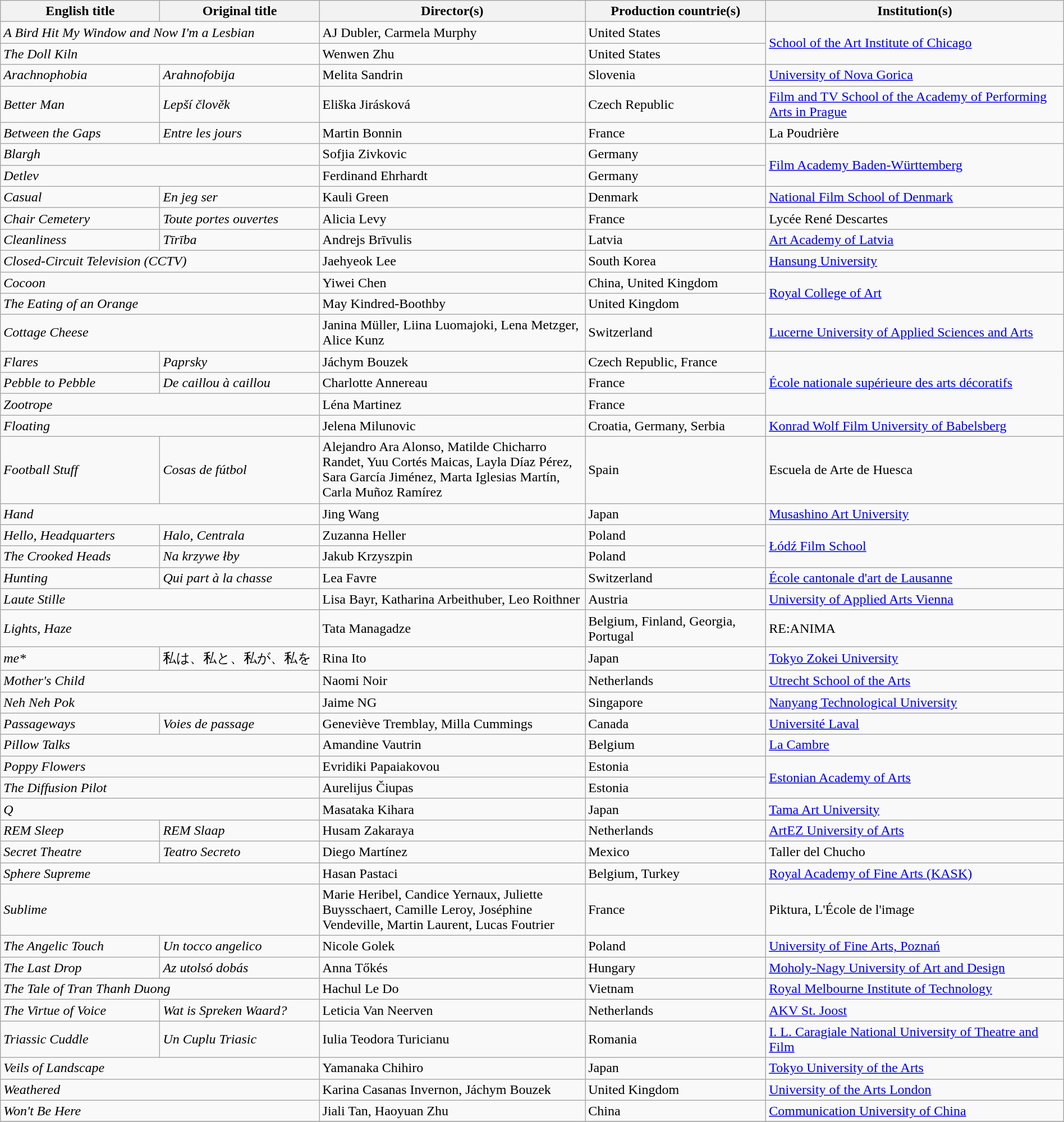<table class="sortable wikitable" style="width:100%; margin-bottom:4px" cellpadding="5">
<tr>
<th scope="col" width="15%">English title</th>
<th scope="col" width="15%">Original title</th>
<th scope="col" width="25%">Director(s)</th>
<th scope="col" width="17%">Production countrie(s)</th>
<th scope="col" width="28%">Institution(s)</th>
</tr>
<tr>
<td colspan="2"><em>A Bird Hit My Window and Now I'm a Lesbian</em></td>
<td>AJ Dubler, Carmela Murphy</td>
<td>United States</td>
<td rowspan="2"><a href='#'>School of the Art Institute of Chicago</a></td>
</tr>
<tr>
<td colspan="2"><em>The Doll Kiln</em></td>
<td>Wenwen Zhu</td>
<td>United States</td>
</tr>
<tr>
<td><em>Arachnophobia</em></td>
<td><em>Arahnofobija</em></td>
<td>Melita Sandrin</td>
<td>Slovenia</td>
<td><a href='#'>University of Nova Gorica</a></td>
</tr>
<tr>
<td><em>Better Man</em></td>
<td><em>Lepší člověk</em></td>
<td>Eliška Jirásková</td>
<td>Czech Republic</td>
<td><a href='#'>Film and TV School of the Academy of Performing Arts in Prague</a></td>
</tr>
<tr>
<td><em>Between the Gaps</em></td>
<td><em>Entre les jours</em></td>
<td>Martin Bonnin</td>
<td>France</td>
<td>La Poudrière</td>
</tr>
<tr>
<td colspan="2"><em>Blargh</em></td>
<td>Sofjia Zivkovic</td>
<td>Germany</td>
<td rowspan="2"><a href='#'>Film Academy Baden-Württemberg</a></td>
</tr>
<tr>
<td colspan="2"><em>Detlev</em></td>
<td>Ferdinand Ehrhardt</td>
<td>Germany</td>
</tr>
<tr>
<td><em>Casual</em></td>
<td><em>En jeg ser</em></td>
<td>Kauli Green</td>
<td>Denmark</td>
<td><a href='#'>National Film School of Denmark</a></td>
</tr>
<tr>
<td><em>Chair Cemetery</em></td>
<td><em>Toute portes ouvertes</em></td>
<td>Alicia Levy</td>
<td>France</td>
<td>Lycée René Descartes</td>
</tr>
<tr>
<td><em>Cleanliness</em></td>
<td><em>Tīrība</em></td>
<td>Andrejs Brīvulis</td>
<td>Latvia</td>
<td><a href='#'>Art Academy of Latvia</a></td>
</tr>
<tr>
<td colspan="2"><em>Closed-Circuit Television (CCTV)</em></td>
<td>Jaehyeok Lee</td>
<td>South Korea</td>
<td><a href='#'>Hansung University</a></td>
</tr>
<tr>
<td colspan="2"><em>Cocoon</em></td>
<td>Yiwei Chen</td>
<td>China, United Kingdom</td>
<td rowspan="2"><a href='#'>Royal College of Art</a></td>
</tr>
<tr>
<td colspan="2"><em>The Eating of an Orange</em></td>
<td>May Kindred-Boothby</td>
<td>United Kingdom</td>
</tr>
<tr>
<td colspan="2"><em>Cottage Cheese</em></td>
<td>Janina Müller, Liina Luomajoki, Lena Metzger, Alice Kunz</td>
<td>Switzerland</td>
<td><a href='#'>Lucerne University of Applied Sciences and Arts</a></td>
</tr>
<tr>
<td><em>Flares</em></td>
<td><em>Paprsky</em></td>
<td>Jáchym Bouzek</td>
<td>Czech Republic, France</td>
<td rowspan="3"><a href='#'>École nationale supérieure des arts décoratifs</a></td>
</tr>
<tr>
<td><em>Pebble to Pebble</em></td>
<td><em>De caillou à caillou</em></td>
<td>Charlotte Annereau</td>
<td>France</td>
</tr>
<tr>
<td colspan="2"><em>Zootrope</em></td>
<td>Léna Martinez</td>
<td>France</td>
</tr>
<tr>
<td colspan="2"><em>Floating</em></td>
<td>Jelena Milunovic</td>
<td>Croatia, Germany, Serbia</td>
<td><a href='#'>Konrad Wolf Film University of Babelsberg</a></td>
</tr>
<tr>
<td><em>Football Stuff</em></td>
<td><em>Cosas de fútbol</em></td>
<td>Alejandro Ara Alonso, Matilde Chicharro Randet, Yuu Cortés Maicas, Layla Díaz Pérez, Sara García Jiménez, Marta Iglesias Martín, Carla Muñoz Ramírez</td>
<td>Spain</td>
<td>Escuela de Arte de Huesca</td>
</tr>
<tr>
<td colspan="2"><em>Hand</em></td>
<td>Jing Wang</td>
<td>Japan</td>
<td><a href='#'>Musashino Art University</a></td>
</tr>
<tr>
<td><em>Hello, Headquarters</em></td>
<td><em>Halo, Centrala</em></td>
<td>Zuzanna Heller</td>
<td>Poland</td>
<td rowspan="2"><a href='#'>Łódź Film School</a></td>
</tr>
<tr>
<td><em>The Crooked Heads</em></td>
<td><em>Na krzywe łby</em></td>
<td>Jakub Krzyszpin</td>
<td>Poland</td>
</tr>
<tr>
<td><em>Hunting</em></td>
<td><em>Qui part à la chasse</em></td>
<td>Lea Favre</td>
<td>Switzerland</td>
<td><a href='#'>École cantonale d'art de Lausanne</a></td>
</tr>
<tr>
<td colspan="2"><em>Laute Stille</em></td>
<td>Lisa Bayr, Katharina Arbeithuber, Leo Roithner</td>
<td>Austria</td>
<td><a href='#'>University of Applied Arts Vienna</a></td>
</tr>
<tr>
<td colspan="2"><em>Lights, Haze</em></td>
<td>Tata Managadze</td>
<td>Belgium, Finland, Georgia, Portugal</td>
<td>RE:ANIMA</td>
</tr>
<tr>
<td><em>me*</em></td>
<td>私は、私と、私が、私を</td>
<td>Rina Ito</td>
<td>Japan</td>
<td><a href='#'>Tokyo Zokei University</a></td>
</tr>
<tr>
<td colspan="2"><em>Mother's Child</em></td>
<td>Naomi Noir</td>
<td>Netherlands</td>
<td><a href='#'>Utrecht School of the Arts</a></td>
</tr>
<tr>
<td colspan="2"><em>Neh Neh Pok</em></td>
<td>Jaime NG</td>
<td>Singapore</td>
<td><a href='#'>Nanyang Technological University</a></td>
</tr>
<tr>
<td><em>Passageways</em></td>
<td><em>Voies de passage</em></td>
<td>Geneviève Tremblay, Milla Cummings</td>
<td>Canada</td>
<td><a href='#'>Université Laval</a></td>
</tr>
<tr>
<td colspan="2"><em>Pillow Talks</em></td>
<td>Amandine Vautrin</td>
<td>Belgium</td>
<td><a href='#'>La Cambre</a></td>
</tr>
<tr>
<td colspan="2"><em>Poppy Flowers</em></td>
<td>Evridiki Papaiakovou</td>
<td>Estonia</td>
<td rowspan="2"><a href='#'>Estonian Academy of Arts</a></td>
</tr>
<tr>
<td colspan="2"><em>The Diffusion Pilot</em></td>
<td>Aurelijus Čiupas</td>
<td>Estonia</td>
</tr>
<tr>
<td colspan="2"><em>Q</em></td>
<td>Masataka Kihara</td>
<td>Japan</td>
<td><a href='#'>Tama Art University</a></td>
</tr>
<tr>
<td><em>REM Sleep</em></td>
<td><em>REM Slaap</em></td>
<td>Husam Zakaraya</td>
<td>Netherlands</td>
<td><a href='#'>ArtEZ University of Arts</a></td>
</tr>
<tr>
<td><em>Secret Theatre</em></td>
<td><em>Teatro Secreto</em></td>
<td>Diego Martínez</td>
<td>Mexico</td>
<td>Taller del Chucho</td>
</tr>
<tr>
<td colspan="2"><em>Sphere Supreme</em></td>
<td>Hasan Pastaci</td>
<td>Belgium, Turkey</td>
<td><a href='#'>Royal Academy of Fine Arts (KASK)</a></td>
</tr>
<tr>
<td colspan="2"><em>Sublime</em></td>
<td>Marie Heribel, Candice Yernaux, Juliette Buysschaert, Camille Leroy, Joséphine Vendeville, Martin Laurent, Lucas Foutrier</td>
<td>France</td>
<td>Piktura, L'École de l'image</td>
</tr>
<tr>
<td><em>The Angelic Touch</em></td>
<td><em>Un tocco angelico</em></td>
<td>Nicole Golek</td>
<td>Poland</td>
<td><a href='#'>University of Fine Arts, Poznań</a></td>
</tr>
<tr>
<td><em>The Last Drop</em></td>
<td><em>Az utolsó dobás</em></td>
<td>Anna Tőkés</td>
<td>Hungary</td>
<td><a href='#'>Moholy-Nagy University of Art and Design</a></td>
</tr>
<tr>
<td colspan="2"><em>The Tale of Tran Thanh Duong</em></td>
<td>Hachul Le Do</td>
<td>Vietnam</td>
<td><a href='#'>Royal Melbourne Institute of Technology</a></td>
</tr>
<tr>
<td><em>The Virtue of Voice</em></td>
<td><em>Wat is Spreken Waard?</em></td>
<td>Leticia Van Neerven</td>
<td>Netherlands</td>
<td><a href='#'>AKV St. Joost</a></td>
</tr>
<tr>
<td><em>Triassic Cuddle</em></td>
<td><em>Un Cuplu Triasic</em></td>
<td>Iulia Teodora Turicianu</td>
<td>Romania</td>
<td><a href='#'>I. L. Caragiale National University of Theatre and Film</a></td>
</tr>
<tr>
<td colspan="2"><em>Veils of Landscape</em></td>
<td>Yamanaka Chihiro</td>
<td>Japan</td>
<td><a href='#'>Tokyo University of the Arts</a></td>
</tr>
<tr>
<td colspan="2"><em>Weathered</em></td>
<td>Karina Casanas Invernon, Jáchym Bouzek</td>
<td>United Kingdom</td>
<td><a href='#'>University of the Arts London</a></td>
</tr>
<tr>
<td colspan="2"><em>Won't Be Here</em></td>
<td>Jiali Tan, Haoyuan Zhu</td>
<td>China</td>
<td><a href='#'>Communication University of China</a></td>
</tr>
<tr>
</tr>
</table>
